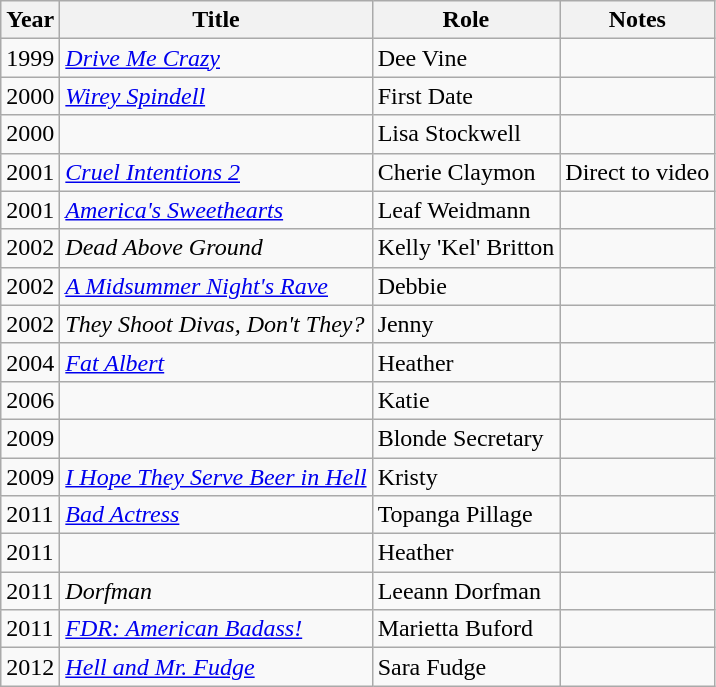<table class="wikitable sortable">
<tr>
<th>Year</th>
<th>Title</th>
<th>Role</th>
<th class="unsortable">Notes</th>
</tr>
<tr>
<td>1999</td>
<td><em><a href='#'>Drive Me Crazy</a></em></td>
<td>Dee Vine</td>
<td></td>
</tr>
<tr>
<td>2000</td>
<td><em><a href='#'>Wirey Spindell</a></em></td>
<td>First Date</td>
<td></td>
</tr>
<tr>
<td>2000</td>
<td><em></em></td>
<td>Lisa Stockwell</td>
<td></td>
</tr>
<tr>
<td>2001</td>
<td><em><a href='#'>Cruel Intentions 2</a></em></td>
<td>Cherie Claymon</td>
<td>Direct to video</td>
</tr>
<tr>
<td>2001</td>
<td><em><a href='#'>America's Sweethearts</a></em></td>
<td>Leaf Weidmann</td>
<td></td>
</tr>
<tr>
<td>2002</td>
<td><em>Dead Above Ground</em></td>
<td>Kelly 'Kel' Britton</td>
<td></td>
</tr>
<tr>
<td>2002</td>
<td><em><a href='#'>A Midsummer Night's Rave</a></em></td>
<td>Debbie</td>
<td></td>
</tr>
<tr>
<td>2002</td>
<td><em>They Shoot Divas, Don't They?</em></td>
<td>Jenny</td>
<td></td>
</tr>
<tr>
<td>2004</td>
<td><em><a href='#'>Fat Albert</a></em></td>
<td>Heather</td>
<td></td>
</tr>
<tr>
<td>2006</td>
<td><em></em></td>
<td>Katie</td>
<td></td>
</tr>
<tr>
<td>2009</td>
<td><em></em></td>
<td>Blonde Secretary</td>
<td></td>
</tr>
<tr>
<td>2009</td>
<td><em><a href='#'>I Hope They Serve Beer in Hell</a></em></td>
<td>Kristy</td>
<td></td>
</tr>
<tr>
<td>2011</td>
<td><em><a href='#'>Bad Actress</a></em></td>
<td>Topanga Pillage</td>
<td></td>
</tr>
<tr>
<td>2011</td>
<td><em></em></td>
<td>Heather</td>
<td></td>
</tr>
<tr>
<td>2011</td>
<td><em>Dorfman</em></td>
<td>Leeann Dorfman</td>
<td></td>
</tr>
<tr>
<td>2011</td>
<td><em><a href='#'>FDR: American Badass!</a></em></td>
<td>Marietta Buford</td>
<td></td>
</tr>
<tr>
<td>2012</td>
<td><em><a href='#'>Hell and Mr. Fudge</a></em></td>
<td>Sara Fudge</td>
<td></td>
</tr>
</table>
